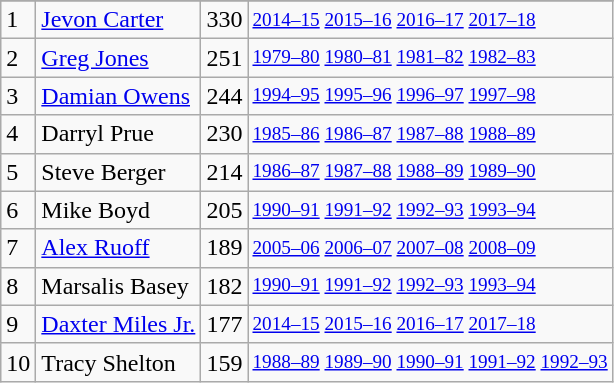<table class="wikitable">
<tr>
</tr>
<tr>
<td>1</td>
<td><a href='#'>Jevon Carter</a></td>
<td>330</td>
<td style="font-size:80%;"><a href='#'>2014–15</a> <a href='#'>2015–16</a> <a href='#'>2016–17</a> <a href='#'>2017–18</a></td>
</tr>
<tr>
<td>2</td>
<td><a href='#'>Greg Jones</a></td>
<td>251</td>
<td style="font-size:80%;"><a href='#'>1979–80</a> <a href='#'>1980–81</a> <a href='#'>1981–82</a> <a href='#'>1982–83</a></td>
</tr>
<tr>
<td>3</td>
<td><a href='#'>Damian Owens</a></td>
<td>244</td>
<td style="font-size:80%;"><a href='#'>1994–95</a> <a href='#'>1995–96</a> <a href='#'>1996–97</a> <a href='#'>1997–98</a></td>
</tr>
<tr>
<td>4</td>
<td>Darryl Prue</td>
<td>230</td>
<td style="font-size:80%;"><a href='#'>1985–86</a> <a href='#'>1986–87</a> <a href='#'>1987–88</a> <a href='#'>1988–89</a></td>
</tr>
<tr>
<td>5</td>
<td>Steve Berger</td>
<td>214</td>
<td style="font-size:80%;"><a href='#'>1986–87</a> <a href='#'>1987–88</a> <a href='#'>1988–89</a> <a href='#'>1989–90</a></td>
</tr>
<tr>
<td>6</td>
<td>Mike Boyd</td>
<td>205</td>
<td style="font-size:80%;"><a href='#'>1990–91</a> <a href='#'>1991–92</a> <a href='#'>1992–93</a> <a href='#'>1993–94</a></td>
</tr>
<tr>
<td>7</td>
<td><a href='#'>Alex Ruoff</a></td>
<td>189</td>
<td style="font-size:80%;"><a href='#'>2005–06</a> <a href='#'>2006–07</a> <a href='#'>2007–08</a> <a href='#'>2008–09</a></td>
</tr>
<tr>
<td>8</td>
<td>Marsalis Basey</td>
<td>182</td>
<td style="font-size:80%;"><a href='#'>1990–91</a> <a href='#'>1991–92</a> <a href='#'>1992–93</a> <a href='#'>1993–94</a></td>
</tr>
<tr>
<td>9</td>
<td><a href='#'>Daxter Miles Jr.</a></td>
<td>177</td>
<td style="font-size:80%;"><a href='#'>2014–15</a> <a href='#'>2015–16</a> <a href='#'>2016–17</a> <a href='#'>2017–18</a></td>
</tr>
<tr>
<td>10</td>
<td>Tracy Shelton</td>
<td>159</td>
<td style="font-size:80%;"><a href='#'>1988–89</a> <a href='#'>1989–90</a> <a href='#'>1990–91</a> <a href='#'>1991–92</a> <a href='#'>1992–93</a></td>
</tr>
</table>
